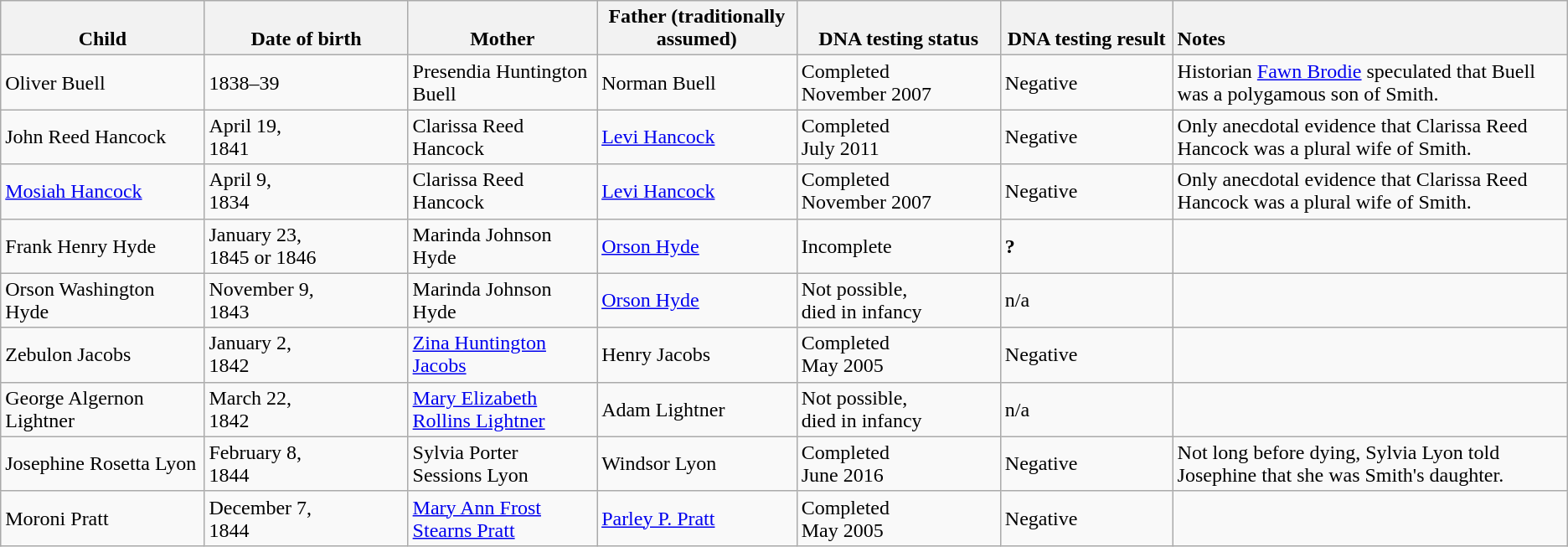<table class=wikitable>
<tr>
<th valign="bottom"  width="13%">Child</th>
<th valign="bottom"  width="13%">Date of birth</th>
<th valign="bottom">Mother</th>
<th valign="bottom">Father (traditionally assumed)</th>
<th valign="bottom"  width="13%">DNA testing status</th>
<th valign="bottom"  width="11%">DNA testing result</th>
<th valign="bottom" style="text-align:left; ">Notes</th>
</tr>
<tr>
<td>Oliver Buell</td>
<td>1838–39</td>
<td>Presendia Huntington Buell</td>
<td>Norman Buell</td>
<td>Completed <br>November 2007</td>
<td>Negative</td>
<td>Historian <a href='#'>Fawn Brodie</a> speculated that Buell was a polygamous son of Smith.</td>
</tr>
<tr>
<td>John Reed Hancock</td>
<td>April 19, <br>1841</td>
<td>Clarissa Reed Hancock</td>
<td><a href='#'>Levi Hancock</a></td>
<td>Completed <br>July 2011</td>
<td>Negative</td>
<td>Only anecdotal evidence that Clarissa Reed Hancock was a plural wife of Smith.</td>
</tr>
<tr>
<td><a href='#'>Mosiah Hancock</a></td>
<td>April 9, <br>1834</td>
<td>Clarissa Reed Hancock</td>
<td><a href='#'>Levi Hancock</a></td>
<td>Completed <br>November 2007</td>
<td>Negative</td>
<td>Only anecdotal evidence that Clarissa Reed Hancock was a plural wife of Smith.</td>
</tr>
<tr>
<td>Frank Henry Hyde</td>
<td>January 23, <br>1845 or 1846</td>
<td>Marinda Johnson Hyde</td>
<td><a href='#'>Orson Hyde</a></td>
<td>Incomplete</td>
<td><strong>?</strong></td>
<td></td>
</tr>
<tr>
<td>Orson Washington Hyde</td>
<td>November 9, <br>1843</td>
<td>Marinda Johnson Hyde</td>
<td><a href='#'>Orson Hyde</a></td>
<td>Not possible, <br>died in infancy</td>
<td>n/a</td>
<td></td>
</tr>
<tr>
<td>Zebulon Jacobs</td>
<td>January 2, <br>1842</td>
<td><a href='#'>Zina Huntington Jacobs</a></td>
<td>Henry Jacobs</td>
<td>Completed <br>May 2005</td>
<td>Negative</td>
<td></td>
</tr>
<tr>
<td>George Algernon Lightner</td>
<td>March 22, <br>1842</td>
<td><a href='#'>Mary Elizabeth Rollins Lightner</a></td>
<td>Adam Lightner</td>
<td>Not possible, <br>died in infancy</td>
<td>n/a</td>
<td></td>
</tr>
<tr>
<td>Josephine Rosetta Lyon</td>
<td>February 8, <br>1844</td>
<td>Sylvia Porter Sessions Lyon</td>
<td>Windsor Lyon</td>
<td>Completed <br>June 2016</td>
<td>Negative</td>
<td>Not long before dying, Sylvia Lyon told Josephine that she was Smith's daughter.</td>
</tr>
<tr>
<td>Moroni Pratt</td>
<td>December 7, <br>1844</td>
<td><a href='#'>Mary Ann Frost Stearns Pratt</a></td>
<td><a href='#'>Parley P. Pratt</a></td>
<td>Completed <br>May 2005</td>
<td>Negative</td>
<td></td>
</tr>
</table>
